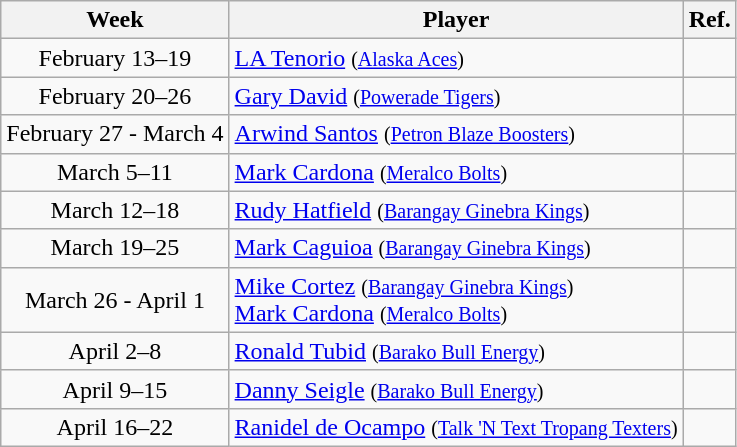<table class="wikitable" border="1">
<tr>
<th>Week</th>
<th>Player</th>
<th>Ref.</th>
</tr>
<tr>
<td align=center>February 13–19</td>
<td><a href='#'>LA Tenorio</a> <small>(<a href='#'>Alaska Aces</a>)</small></td>
<td align=center></td>
</tr>
<tr>
<td align=center>February 20–26</td>
<td><a href='#'>Gary David</a> <small>(<a href='#'>Powerade Tigers</a>)</small></td>
<td align=center></td>
</tr>
<tr>
<td align=center>February 27 - March 4</td>
<td><a href='#'>Arwind Santos</a> <small>(<a href='#'>Petron Blaze Boosters</a>)</small></td>
<td align=center></td>
</tr>
<tr>
<td align=center>March 5–11</td>
<td><a href='#'>Mark Cardona</a> <small>(<a href='#'>Meralco Bolts</a>)</small></td>
<td align=center></td>
</tr>
<tr>
<td align=center>March 12–18</td>
<td><a href='#'>Rudy Hatfield</a> <small>(<a href='#'>Barangay Ginebra Kings</a>)</small></td>
<td align=center></td>
</tr>
<tr>
<td align=center>March 19–25</td>
<td><a href='#'>Mark Caguioa</a> <small>(<a href='#'>Barangay Ginebra Kings</a>)</small></td>
<td align=center></td>
</tr>
<tr>
<td align=center>March 26 - April 1</td>
<td><a href='#'>Mike Cortez</a> <small>(<a href='#'>Barangay Ginebra Kings</a>)</small><br><a href='#'>Mark Cardona</a> <small>(<a href='#'>Meralco Bolts</a>)</small></td>
<td align=center></td>
</tr>
<tr>
<td align=center>April 2–8</td>
<td><a href='#'>Ronald Tubid</a> <small>(<a href='#'>Barako Bull Energy</a>)</small></td>
<td align=center></td>
</tr>
<tr>
<td align=center>April 9–15</td>
<td><a href='#'>Danny Seigle</a> <small>(<a href='#'>Barako Bull Energy</a>)</small></td>
<td align=center></td>
</tr>
<tr>
<td align=center>April 16–22</td>
<td><a href='#'>Ranidel de Ocampo</a> <small>(<a href='#'>Talk 'N Text Tropang Texters</a>)</small></td>
<td align=center></td>
</tr>
</table>
